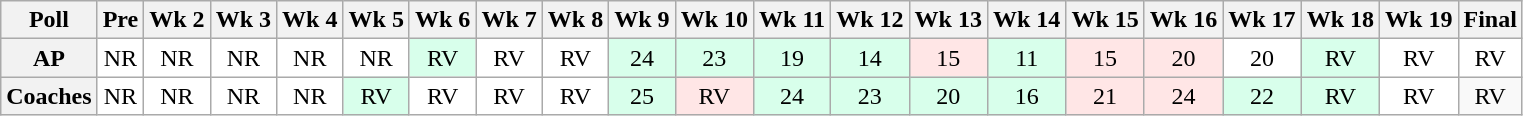<table class="wikitable" style="white-space:nowrap;">
<tr>
<th>Poll</th>
<th>Pre</th>
<th>Wk 2</th>
<th>Wk 3</th>
<th>Wk 4</th>
<th>Wk 5</th>
<th>Wk 6</th>
<th>Wk 7</th>
<th>Wk 8</th>
<th>Wk 9</th>
<th>Wk 10</th>
<th>Wk 11</th>
<th>Wk 12</th>
<th>Wk 13</th>
<th>Wk 14</th>
<th>Wk 15</th>
<th>Wk 16</th>
<th>Wk 17</th>
<th>Wk 18</th>
<th>Wk 19</th>
<th>Final</th>
</tr>
<tr style="text-align:center;">
<th>AP</th>
<td style="background:#FFF;">NR</td>
<td style="background:#FFF;">NR</td>
<td style="background:#FFF;">NR</td>
<td style="background:#FFF;">NR</td>
<td style="background:#FFF;">NR</td>
<td style="background:#D8FFEB;">RV</td>
<td style="background:#FFF;">RV</td>
<td style="background:#FFF;">RV</td>
<td style="background:#D8FFEB;">24</td>
<td style="background:#D8FFEB;">23</td>
<td style="background:#D8FFEB;">19</td>
<td style="background:#D8FFEB;">14</td>
<td style="background:#FFE6E6;">15</td>
<td style="background:#D8FFEB;">11</td>
<td style="background:#FFE6E6;">15</td>
<td style="background:#FFE6E6;">20</td>
<td style="background:#FFF;">20</td>
<td style="background:#D8FFEB;">RV</td>
<td style="background:#FFF;">RV</td>
<td style="background:#FFF;">RV</td>
</tr>
<tr style="text-align:center;">
<th>Coaches</th>
<td style="background:#FFF;">NR</td>
<td style="background:#FFF;">NR</td>
<td style="background:#FFF;">NR</td>
<td style="background:#FFF;">NR</td>
<td style="background:#D8FFEB;">RV</td>
<td style="background:#FFF;">RV</td>
<td style="background:#FFF;">RV</td>
<td style="background:#FFF;">RV</td>
<td style="background:#D8FFEB;">25</td>
<td style="background:#FFE6E6;">RV</td>
<td style="background:#D8FFEB;">24</td>
<td style="background:#D8FFEB;">23</td>
<td style="background:#D8FFEB;">20</td>
<td style="background:#D8FFEB;">16</td>
<td style="background:#FFE6E6;">21</td>
<td style="background:#FFE6E6;">24</td>
<td style="background:#D8FFEB;">22</td>
<td style="background:#D8FFEB;">RV</td>
<td style="background:#FFF;">RV</td>
<td>RV</td>
</tr>
</table>
